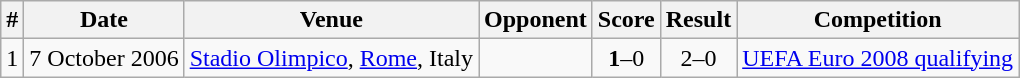<table class="wikitable">
<tr>
<th>#</th>
<th>Date</th>
<th>Venue</th>
<th>Opponent</th>
<th>Score</th>
<th>Result</th>
<th>Competition</th>
</tr>
<tr>
<td>1</td>
<td>7 October 2006</td>
<td><a href='#'>Stadio Olimpico</a>, <a href='#'>Rome</a>, Italy</td>
<td></td>
<td align=center><strong>1</strong>–0</td>
<td align=center>2–0</td>
<td><a href='#'>UEFA Euro 2008 qualifying</a></td>
</tr>
</table>
